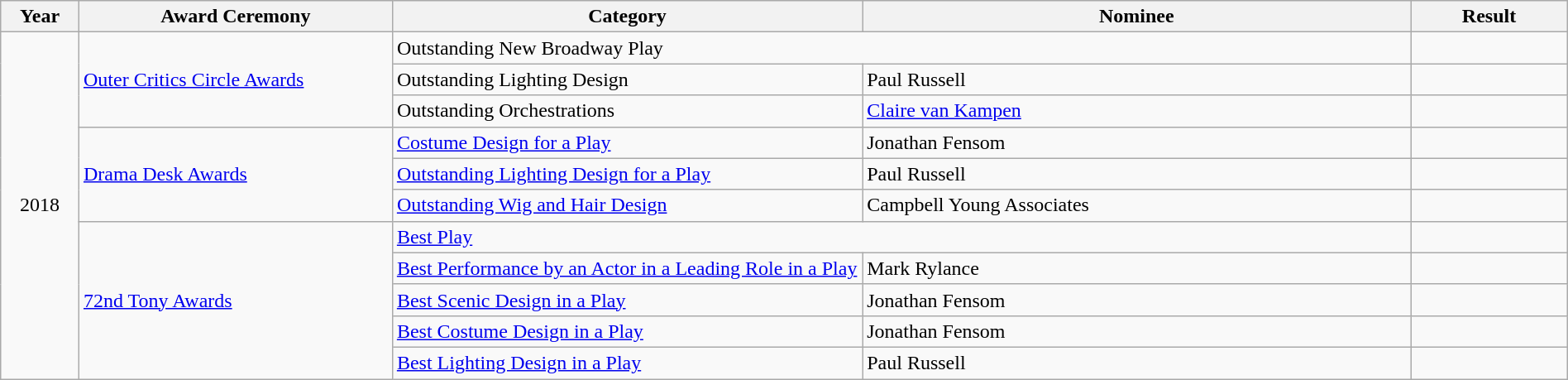<table class="wikitable" style="width:100%;">
<tr>
<th style="width:5%;">Year</th>
<th style="width:20%;">Award Ceremony</th>
<th style="width:30%;">Category</th>
<th style="width:35%;">Nominee</th>
<th style="width:10%;">Result</th>
</tr>
<tr>
<td align="center" rowspan="11">2018</td>
<td rowspan="3"><a href='#'>Outer Critics Circle Awards</a></td>
<td colspan="2">Outstanding New Broadway Play</td>
<td></td>
</tr>
<tr>
<td>Outstanding Lighting Design</td>
<td>Paul Russell</td>
<td></td>
</tr>
<tr>
<td>Outstanding Orchestrations</td>
<td><a href='#'>Claire van Kampen</a></td>
<td></td>
</tr>
<tr>
<td rowspan=3><a href='#'>Drama Desk Awards</a></td>
<td><a href='#'>Costume Design for a Play</a></td>
<td>Jonathan Fensom</td>
<td></td>
</tr>
<tr>
<td><a href='#'>Outstanding Lighting Design for a Play</a></td>
<td>Paul Russell</td>
<td></td>
</tr>
<tr>
<td><a href='#'>Outstanding Wig and Hair Design</a></td>
<td>Campbell Young Associates</td>
<td></td>
</tr>
<tr>
<td rowspan="6"><a href='#'>72nd Tony Awards</a></td>
<td colspan="2"><a href='#'>Best Play</a></td>
<td></td>
</tr>
<tr>
<td><a href='#'>Best Performance by an Actor in a Leading Role in a Play</a></td>
<td>Mark Rylance</td>
<td></td>
</tr>
<tr>
<td><a href='#'>Best Scenic Design in a Play</a></td>
<td>Jonathan Fensom</td>
<td></td>
</tr>
<tr>
<td><a href='#'>Best Costume Design in a Play</a></td>
<td>Jonathan Fensom</td>
<td></td>
</tr>
<tr>
<td><a href='#'>Best Lighting Design in a Play</a></td>
<td>Paul Russell</td>
<td></td>
</tr>
</table>
